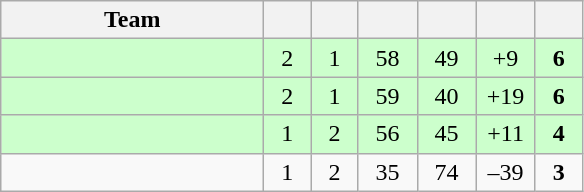<table class="wikitable" style="text-align:center;">
<tr>
<th style="width:10.5em;">Team</th>
<th style="width:1.5em;"></th>
<th style="width:1.5em;"></th>
<th style="width:2.0em;"></th>
<th style="width:2.0em;"></th>
<th style="width:2.0em;"></th>
<th style="width:1.5em;"></th>
</tr>
<tr bgcolor=#cfc>
<td align="left"></td>
<td>2</td>
<td>1</td>
<td>58</td>
<td>49</td>
<td>+9</td>
<td><strong>6</strong></td>
</tr>
<tr bgcolor="#cfc">
<td align="left"></td>
<td>2</td>
<td>1</td>
<td>59</td>
<td>40</td>
<td>+19</td>
<td><strong>6</strong></td>
</tr>
<tr bgcolor="#cfc">
<td align="left"></td>
<td>1</td>
<td>2</td>
<td>56</td>
<td>45</td>
<td>+11</td>
<td><strong>4</strong></td>
</tr>
<tr>
<td align="left"></td>
<td>1</td>
<td>2</td>
<td>35</td>
<td>74</td>
<td>–39</td>
<td><strong>3</strong></td>
</tr>
</table>
